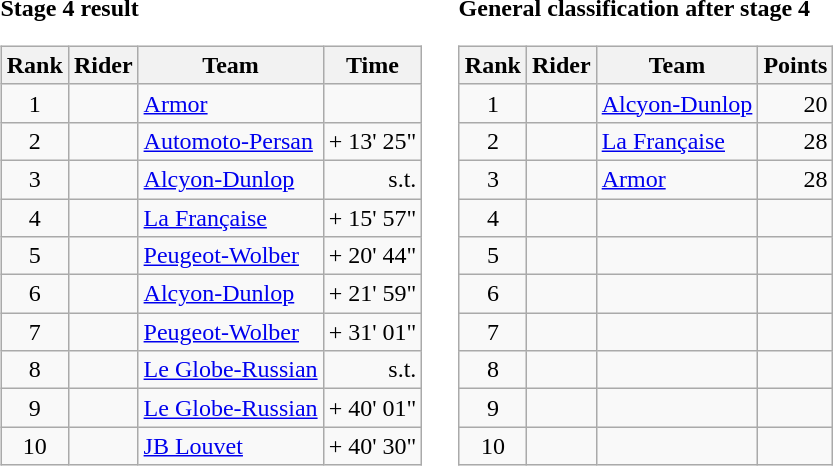<table>
<tr>
<td><strong>Stage 4 result</strong><br><table class="wikitable">
<tr>
<th scope="col">Rank</th>
<th scope="col">Rider</th>
<th scope="col">Team</th>
<th scope="col">Time</th>
</tr>
<tr>
<td style="text-align:center;">1</td>
<td></td>
<td><a href='#'>Armor</a></td>
<td style="text-align:right;"></td>
</tr>
<tr>
<td style="text-align:center;">2</td>
<td></td>
<td><a href='#'>Automoto-Persan</a></td>
<td style="text-align:right;">+ 13' 25"</td>
</tr>
<tr>
<td style="text-align:center;">3</td>
<td></td>
<td><a href='#'>Alcyon-Dunlop</a></td>
<td style="text-align:right;">s.t.</td>
</tr>
<tr>
<td style="text-align:center;">4</td>
<td></td>
<td><a href='#'>La Française</a></td>
<td style="text-align:right;">+ 15' 57"</td>
</tr>
<tr>
<td style="text-align:center;">5</td>
<td></td>
<td><a href='#'>Peugeot-Wolber</a></td>
<td style="text-align:right;">+ 20' 44"</td>
</tr>
<tr>
<td style="text-align:center;">6</td>
<td></td>
<td><a href='#'>Alcyon-Dunlop</a></td>
<td style="text-align:right;">+ 21' 59"</td>
</tr>
<tr>
<td style="text-align:center;">7</td>
<td></td>
<td><a href='#'>Peugeot-Wolber</a></td>
<td style="text-align:right;">+ 31' 01"</td>
</tr>
<tr>
<td style="text-align:center;">8</td>
<td></td>
<td><a href='#'>Le Globe-Russian</a></td>
<td style="text-align:right;">s.t.</td>
</tr>
<tr>
<td style="text-align:center;">9</td>
<td></td>
<td><a href='#'>Le Globe-Russian</a></td>
<td style="text-align:right;">+ 40' 01"</td>
</tr>
<tr>
<td style="text-align:center;">10</td>
<td></td>
<td><a href='#'>JB Louvet</a></td>
<td style="text-align:right;">+ 40' 30"</td>
</tr>
</table>
</td>
<td></td>
<td><strong>General classification after stage 4</strong><br><table class="wikitable">
<tr>
<th scope="col">Rank</th>
<th scope="col">Rider</th>
<th scope="col">Team</th>
<th scope="col">Points</th>
</tr>
<tr>
<td style="text-align:center;">1</td>
<td></td>
<td><a href='#'>Alcyon-Dunlop</a></td>
<td style="text-align:right;">20</td>
</tr>
<tr>
<td style="text-align:center;">2</td>
<td></td>
<td><a href='#'>La Française</a></td>
<td style="text-align:right;">28</td>
</tr>
<tr>
<td style="text-align:center;">3</td>
<td></td>
<td><a href='#'>Armor</a></td>
<td style="text-align:right;">28</td>
</tr>
<tr>
<td style="text-align:center;">4</td>
<td></td>
<td></td>
<td></td>
</tr>
<tr>
<td style="text-align:center;">5</td>
<td></td>
<td></td>
<td></td>
</tr>
<tr>
<td style="text-align:center;">6</td>
<td></td>
<td></td>
<td></td>
</tr>
<tr>
<td style="text-align:center;">7</td>
<td></td>
<td></td>
<td></td>
</tr>
<tr>
<td style="text-align:center;">8</td>
<td></td>
<td></td>
<td></td>
</tr>
<tr>
<td style="text-align:center;">9</td>
<td></td>
<td></td>
<td></td>
</tr>
<tr>
<td style="text-align:center;">10</td>
<td></td>
<td></td>
<td></td>
</tr>
</table>
</td>
</tr>
</table>
